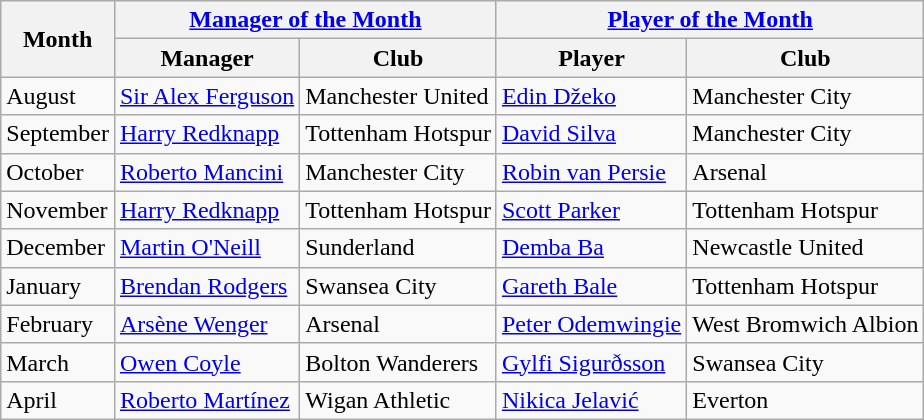<table class="wikitable">
<tr>
<th rowspan="2">Month</th>
<th colspan="2"><a href='#'>Manager of the Month</a></th>
<th colspan="2"><a href='#'>Player of the Month</a></th>
</tr>
<tr>
<th>Manager</th>
<th>Club</th>
<th>Player</th>
<th>Club</th>
</tr>
<tr>
<td>August</td>
<td> <a href='#'>Sir Alex Ferguson</a></td>
<td>Manchester United</td>
<td> <a href='#'>Edin Džeko</a></td>
<td>Manchester City</td>
</tr>
<tr>
<td>September</td>
<td> <a href='#'>Harry Redknapp</a></td>
<td>Tottenham Hotspur</td>
<td> <a href='#'>David Silva</a></td>
<td>Manchester City</td>
</tr>
<tr>
<td>October</td>
<td> <a href='#'>Roberto Mancini</a></td>
<td>Manchester City</td>
<td> <a href='#'>Robin van Persie</a></td>
<td>Arsenal</td>
</tr>
<tr>
<td>November</td>
<td> <a href='#'>Harry Redknapp</a></td>
<td>Tottenham Hotspur</td>
<td> <a href='#'>Scott Parker</a></td>
<td>Tottenham Hotspur</td>
</tr>
<tr>
<td>December</td>
<td> <a href='#'>Martin O'Neill</a></td>
<td>Sunderland</td>
<td> <a href='#'>Demba Ba</a></td>
<td>Newcastle United</td>
</tr>
<tr>
<td>January</td>
<td> <a href='#'>Brendan Rodgers</a></td>
<td>Swansea City</td>
<td> <a href='#'>Gareth Bale</a></td>
<td>Tottenham Hotspur</td>
</tr>
<tr>
<td>February</td>
<td> <a href='#'>Arsène Wenger</a></td>
<td>Arsenal</td>
<td> <a href='#'>Peter Odemwingie</a></td>
<td>West Bromwich Albion</td>
</tr>
<tr>
<td>March</td>
<td> <a href='#'>Owen Coyle</a></td>
<td>Bolton Wanderers</td>
<td> <a href='#'>Gylfi Sigurðsson</a></td>
<td>Swansea City</td>
</tr>
<tr>
<td>April</td>
<td> <a href='#'>Roberto Martínez</a></td>
<td>Wigan Athletic</td>
<td> <a href='#'>Nikica Jelavić</a></td>
<td>Everton</td>
</tr>
</table>
